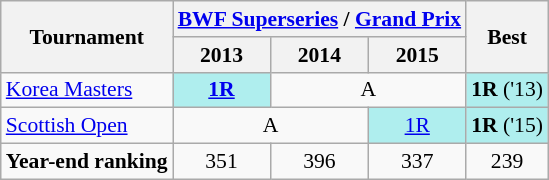<table class="wikitable" style="font-size: 90%; text-align:center">
<tr>
<th rowspan="2">Tournament</th>
<th colspan="3"><a href='#'>BWF Superseries</a> / <a href='#'>Grand Prix</a></th>
<th rowspan="2">Best</th>
</tr>
<tr>
<th>2013</th>
<th>2014</th>
<th>2015</th>
</tr>
<tr>
<td align=left><a href='#'>Korea Masters</a></td>
<td bgcolor=AFEEEE><strong><a href='#'>1R</a></strong></td>
<td colspan="2">A</td>
<td bgcolor=AFEEEE><strong>1R</strong> ('13)</td>
</tr>
<tr>
<td align=left><a href='#'>Scottish Open</a></td>
<td colspan="2">A</td>
<td bgcolor=AFEEEE><a href='#'>1R</a></td>
<td bgcolor=AFEEEE><strong>1R</strong> ('15)</td>
</tr>
<tr>
<td align=left><strong>Year-end ranking</strong></td>
<td>351</td>
<td>396</td>
<td>337</td>
<td>239</td>
</tr>
</table>
